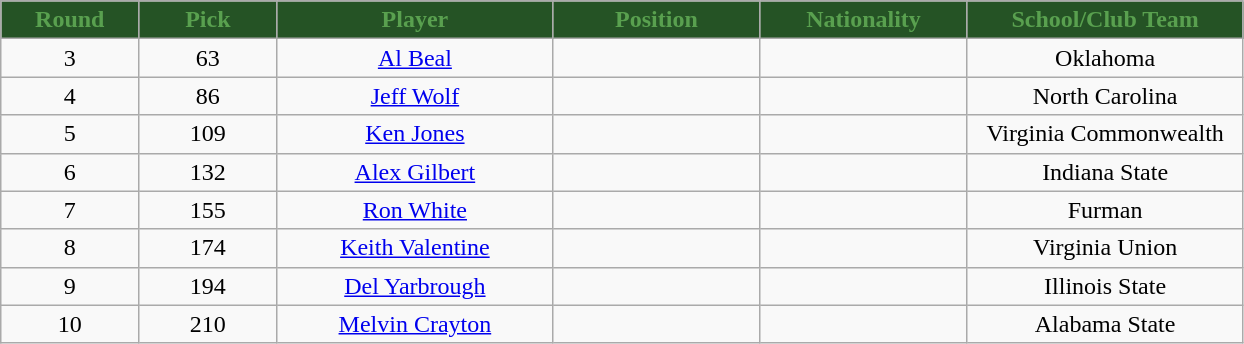<table class="wikitable sortable sortable">
<tr>
<th style="background:#255325; color:#59A04F" width="10%">Round</th>
<th style="background:#255325; color:#59A04F" width="10%">Pick</th>
<th style="background:#255325; color:#59A04F" width="20%">Player</th>
<th style="background:#255325; color:#59A04F" width="15%">Position</th>
<th style="background:#255325; color:#59A04F" width="15%">Nationality</th>
<th style="background:#255325; color:#59A04F" width="20%">School/Club Team</th>
</tr>
<tr style="text-align: center">
<td>3</td>
<td>63</td>
<td><a href='#'>Al Beal</a></td>
<td></td>
<td></td>
<td>Oklahoma</td>
</tr>
<tr style="text-align: center">
<td>4</td>
<td>86</td>
<td><a href='#'>Jeff Wolf</a></td>
<td></td>
<td></td>
<td>North Carolina</td>
</tr>
<tr style="text-align: center">
<td>5</td>
<td>109</td>
<td><a href='#'>Ken Jones</a></td>
<td></td>
<td></td>
<td>Virginia Commonwealth</td>
</tr>
<tr style="text-align: center">
<td>6</td>
<td>132</td>
<td><a href='#'>Alex Gilbert</a></td>
<td></td>
<td></td>
<td>Indiana State</td>
</tr>
<tr style="text-align: center">
<td>7</td>
<td>155</td>
<td><a href='#'>Ron White</a></td>
<td></td>
<td></td>
<td>Furman</td>
</tr>
<tr style="text-align: center">
<td>8</td>
<td>174</td>
<td><a href='#'>Keith Valentine</a></td>
<td></td>
<td></td>
<td>Virginia Union</td>
</tr>
<tr style="text-align: center">
<td>9</td>
<td>194</td>
<td><a href='#'>Del Yarbrough</a></td>
<td></td>
<td></td>
<td>Illinois State</td>
</tr>
<tr style="text-align: center">
<td>10</td>
<td>210</td>
<td><a href='#'>Melvin Crayton</a></td>
<td></td>
<td></td>
<td>Alabama State</td>
</tr>
</table>
